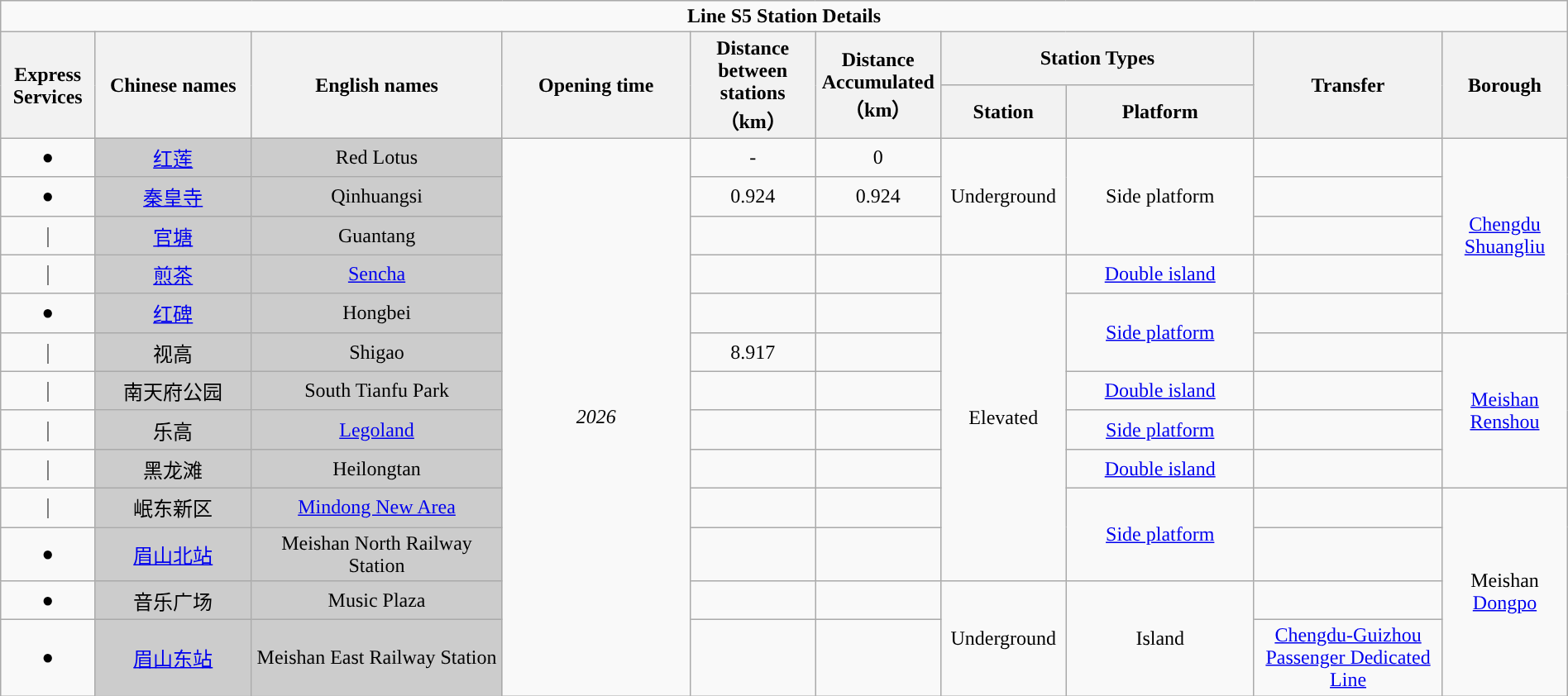<table class="wikitable" style="width:100%; text-align: center;">
<tr>
<td align=center colspan=10><span><strong>Line S5 Station Details</strong></span></td>
</tr>
<tr>
<th rowspan="2">Express Services</th>
<th rowspan="2" width="10%">Chinese names</th>
<th rowspan="2" width="16%">English names</th>
<th rowspan="2" width="12%">Opening time</th>
<th rowspan="2" width="8%">Distance between stations<br>（km）</th>
<th rowspan="2" width="8%">Distance Accumulated<br>（km）</th>
<th colspan="2" width="20%">Station Types</th>
<th rowspan="2" width="12%">Transfer</th>
<th rowspan="2" width="8%">Borough</th>
</tr>
<tr>
<th width="8%">Station</th>
<th width="12%">Platform</th>
</tr>
<tr>
<td>●</td>
<td style="background-color:#CCC"><a href='#'>红莲</a></td>
<td style="background-color:#CCC">Red Lotus</td>
<td rowspan="13"><em>2026</em></td>
<td>-</td>
<td>0</td>
<td rowspan="3">Underground</td>
<td rowspan="3">Side platform</td>
<td></td>
<td rowspan="5"><a href='#'>Chengdu</a><br><a href='#'>Shuangliu</a></td>
</tr>
<tr>
<td>●</td>
<td style="background-color:#CCC"><a href='#'>秦皇寺</a></td>
<td style="background-color:#CCC">Qinhuangsi</td>
<td>0.924</td>
<td>0.924</td>
<td></td>
</tr>
<tr>
<td>｜</td>
<td style="background-color:#CCC"><a href='#'>官塘</a></td>
<td style="background-color:#CCC">Guantang</td>
<td></td>
<td></td>
<td></td>
</tr>
<tr>
<td>｜</td>
<td style="background-color:#CCC"><a href='#'>煎茶</a></td>
<td style="background-color:#CCC"><a href='#'>Sencha</a></td>
<td></td>
<td></td>
<td rowspan="8">Elevated</td>
<td><a href='#'>Double island</a></td>
<td></td>
</tr>
<tr>
<td>●</td>
<td style="background-color:#CCC"><a href='#'>红碑</a></td>
<td style="background-color:#CCC">Hongbei</td>
<td></td>
<td></td>
<td rowspan="2"><a href='#'>Side platform</a></td>
<td></td>
</tr>
<tr>
<td>｜</td>
<td style="background-color:#CCC">视高</td>
<td style="background-color:#CCC">Shigao</td>
<td>8.917</td>
<td></td>
<td></td>
<td rowspan="4"><a href='#'>Meishan</a><br><a href='#'>Renshou</a></td>
</tr>
<tr>
<td>｜</td>
<td style="background-color:#CCC">南天府公园</td>
<td style="background-color:#CCC">South Tianfu Park</td>
<td></td>
<td></td>
<td><a href='#'>Double island</a></td>
<td></td>
</tr>
<tr>
<td>｜</td>
<td style="background-color:#CCC">乐高</td>
<td style="background-color:#CCC"><a href='#'>Legoland</a></td>
<td></td>
<td></td>
<td><a href='#'>Side platform</a></td>
<td></td>
</tr>
<tr>
<td>｜</td>
<td style="background-color:#CCC">黑龙滩</td>
<td style="background-color:#CCC">Heilongtan</td>
<td></td>
<td></td>
<td><a href='#'>Double island</a></td>
<td></td>
</tr>
<tr>
<td>｜</td>
<td style="background-color:#CCC">岷东新区</td>
<td style="background-color:#CCC"><a href='#'>Mindong New Area</a></td>
<td></td>
<td></td>
<td rowspan="2"><a href='#'>Side platform</a></td>
<td></td>
<td rowspan="4">Meishan<br><a href='#'>Dongpo</a></td>
</tr>
<tr>
<td>●</td>
<td style="background-color:#CCC"><a href='#'>眉山北站</a></td>
<td style="background-color:#CCC">Meishan North Railway Station</td>
<td></td>
<td></td>
<td></td>
</tr>
<tr>
<td>●</td>
<td style="background-color:#CCC">音乐广场</td>
<td style="background-color:#CCC">Music Plaza</td>
<td></td>
<td></td>
<td rowspan="2">Underground</td>
<td rowspan="2">Island</td>
<td></td>
</tr>
<tr>
<td>●</td>
<td style="background-color:#CCC"><a href='#'>眉山东站</a></td>
<td style="background-color:#CCC">Meishan East Railway Station</td>
<td></td>
<td></td>
<td> <a href='#'>Chengdu-Guizhou Passenger Dedicated Line</a></td>
</tr>
</table>
